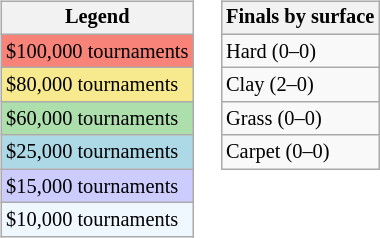<table>
<tr valign=top>
<td><br><table class=wikitable style="font-size:85%">
<tr>
<th>Legend</th>
</tr>
<tr style="background:#f88379;">
<td>$100,000 tournaments</td>
</tr>
<tr style="background:#f7e98e;">
<td>$80,000 tournaments</td>
</tr>
<tr style="background:#addfad;">
<td>$60,000 tournaments</td>
</tr>
<tr style="background:lightblue;">
<td>$25,000 tournaments</td>
</tr>
<tr style="background:#ccccff;">
<td>$15,000 tournaments</td>
</tr>
<tr style="background:#f0f8ff;">
<td>$10,000 tournaments</td>
</tr>
</table>
</td>
<td><br><table class=wikitable style="font-size:85%">
<tr>
<th>Finals by surface</th>
</tr>
<tr>
<td>Hard (0–0)</td>
</tr>
<tr>
<td>Clay (2–0)</td>
</tr>
<tr>
<td>Grass (0–0)</td>
</tr>
<tr>
<td>Carpet (0–0)</td>
</tr>
</table>
</td>
</tr>
</table>
